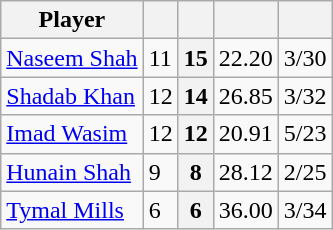<table class="wikitable sortable">
<tr>
<th class=unsortable>Player</th>
<th></th>
<th class=unsortable></th>
<th></th>
<th></th>
</tr>
<tr>
<td><a href='#'>Naseem Shah</a></td>
<td>11</td>
<th>15</th>
<td>22.20</td>
<td>3/30</td>
</tr>
<tr>
<td><a href='#'>Shadab Khan</a></td>
<td>12</td>
<th>14</th>
<td>26.85</td>
<td>3/32</td>
</tr>
<tr>
<td><a href='#'>Imad Wasim</a></td>
<td>12</td>
<th>12</th>
<td>20.91</td>
<td>5/23</td>
</tr>
<tr>
<td><a href='#'>Hunain Shah</a></td>
<td>9</td>
<th>8</th>
<td>28.12</td>
<td>2/25</td>
</tr>
<tr>
<td><a href='#'>Tymal Mills</a></td>
<td>6</td>
<th>6</th>
<td>36.00</td>
<td>3/34</td>
</tr>
</table>
